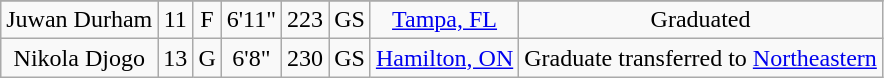<table class="wikitable sortable" border="1" style="text-align:center;">
<tr align=center>
</tr>
<tr>
<td>Juwan Durham</td>
<td>11</td>
<td>F</td>
<td>6'11"</td>
<td>223</td>
<td>GS</td>
<td><a href='#'>Tampa, FL</a></td>
<td>Graduated</td>
</tr>
<tr>
<td>Nikola Djogo</td>
<td>13</td>
<td>G</td>
<td>6'8"</td>
<td>230</td>
<td>GS</td>
<td><a href='#'>Hamilton, ON</a></td>
<td>Graduate transferred to <a href='#'>Northeastern</a></td>
</tr>
</table>
